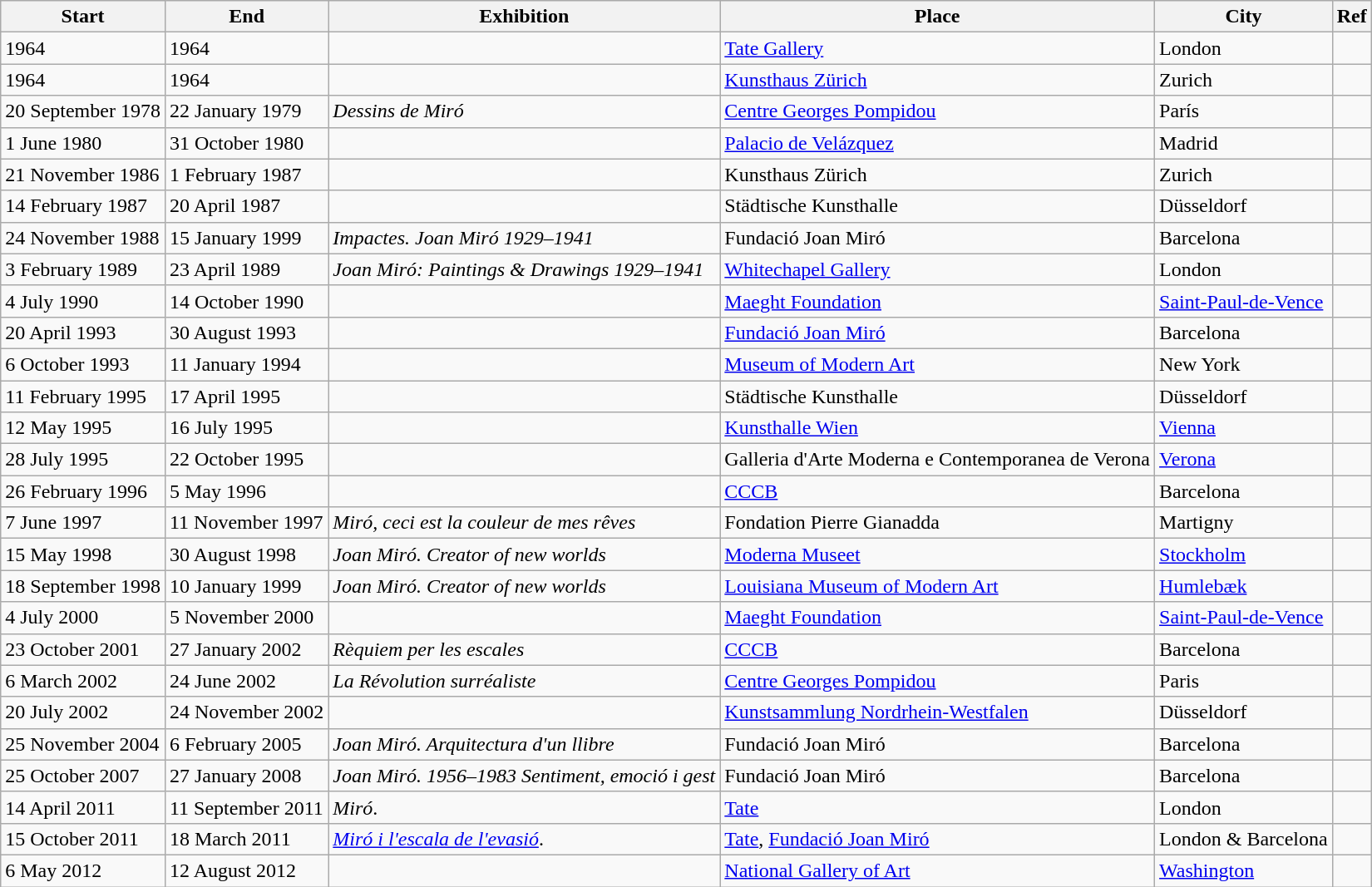<table class="wikitable sortable">
<tr>
<th>Start</th>
<th>End</th>
<th>Exhibition</th>
<th>Place</th>
<th>City</th>
<th>Ref</th>
</tr>
<tr>
<td>1964</td>
<td>1964</td>
<td></td>
<td><a href='#'>Tate Gallery</a></td>
<td>London</td>
<td></td>
</tr>
<tr>
<td>1964</td>
<td>1964</td>
<td></td>
<td><a href='#'>Kunsthaus Zürich</a></td>
<td>Zurich</td>
<td></td>
</tr>
<tr>
<td>20 September 1978</td>
<td>22 January 1979</td>
<td><em>Dessins de Miró</em></td>
<td><a href='#'>Centre Georges Pompidou</a></td>
<td>París</td>
<td></td>
</tr>
<tr>
<td>1 June 1980</td>
<td>31 October 1980</td>
<td></td>
<td><a href='#'>Palacio de Velázquez</a></td>
<td>Madrid</td>
<td></td>
</tr>
<tr>
<td>21 November 1986</td>
<td>1 February 1987</td>
<td></td>
<td>Kunsthaus Zürich</td>
<td>Zurich</td>
<td></td>
</tr>
<tr>
<td>14 February 1987</td>
<td>20 April 1987</td>
<td></td>
<td>Städtische Kunsthalle</td>
<td>Düsseldorf</td>
<td></td>
</tr>
<tr>
<td>24 November 1988</td>
<td>15 January 1999</td>
<td><em>Impactes. Joan Miró 1929–1941</em></td>
<td>Fundació Joan Miró</td>
<td>Barcelona</td>
<td></td>
</tr>
<tr>
<td>3 February 1989</td>
<td>23 April 1989</td>
<td><em>Joan Miró: Paintings & Drawings 1929–1941</em></td>
<td><a href='#'>Whitechapel Gallery</a></td>
<td>London</td>
<td></td>
</tr>
<tr>
<td>4 July 1990</td>
<td>14 October 1990</td>
<td></td>
<td><a href='#'>Maeght Foundation</a></td>
<td><a href='#'>Saint-Paul-de-Vence</a></td>
<td></td>
</tr>
<tr>
<td>20 April 1993</td>
<td>30 August 1993</td>
<td></td>
<td><a href='#'>Fundació Joan Miró</a></td>
<td>Barcelona</td>
<td></td>
</tr>
<tr>
<td>6 October 1993</td>
<td>11 January 1994</td>
<td></td>
<td><a href='#'>Museum of Modern Art</a></td>
<td>New York</td>
<td></td>
</tr>
<tr>
<td>11 February 1995</td>
<td>17 April 1995</td>
<td></td>
<td>Städtische Kunsthalle</td>
<td>Düsseldorf</td>
<td></td>
</tr>
<tr>
<td>12 May 1995</td>
<td>16 July 1995</td>
<td></td>
<td><a href='#'>Kunsthalle Wien</a></td>
<td><a href='#'>Vienna</a></td>
<td></td>
</tr>
<tr>
<td>28 July 1995</td>
<td>22 October 1995</td>
<td></td>
<td>Galleria d'Arte Moderna e Contemporanea de Verona</td>
<td><a href='#'>Verona</a></td>
<td></td>
</tr>
<tr>
<td>26 February 1996</td>
<td>5 May 1996</td>
<td></td>
<td><a href='#'>CCCB</a></td>
<td>Barcelona</td>
<td></td>
</tr>
<tr>
<td>7 June 1997</td>
<td>11 November 1997</td>
<td><em>Miró, ceci est la couleur de mes rêves</em></td>
<td>Fondation Pierre Gianadda</td>
<td>Martigny</td>
<td></td>
</tr>
<tr>
<td>15 May 1998</td>
<td>30 August 1998</td>
<td><em>Joan Miró. Creator of new worlds</em></td>
<td><a href='#'>Moderna Museet</a></td>
<td><a href='#'>Stockholm</a></td>
<td></td>
</tr>
<tr>
<td>18 September 1998</td>
<td>10 January 1999</td>
<td><em>Joan Miró. Creator of new worlds</em></td>
<td><a href='#'>Louisiana Museum of Modern Art</a></td>
<td><a href='#'>Humlebæk</a></td>
<td></td>
</tr>
<tr>
<td>4 July 2000</td>
<td>5 November 2000</td>
<td></td>
<td><a href='#'>Maeght Foundation</a></td>
<td><a href='#'>Saint-Paul-de-Vence</a></td>
<td></td>
</tr>
<tr>
<td>23 October 2001</td>
<td>27 January 2002</td>
<td><em>Rèquiem per les escales</em></td>
<td><a href='#'>CCCB</a></td>
<td>Barcelona</td>
<td></td>
</tr>
<tr>
<td>6 March 2002</td>
<td>24 June 2002</td>
<td><em>La Révolution surréaliste</em></td>
<td><a href='#'>Centre Georges Pompidou</a></td>
<td>Paris</td>
<td></td>
</tr>
<tr>
<td>20 July 2002</td>
<td>24 November 2002</td>
<td></td>
<td><a href='#'>Kunstsammlung Nordrhein-Westfalen</a></td>
<td>Düsseldorf</td>
<td></td>
</tr>
<tr>
<td>25 November 2004</td>
<td>6 February 2005</td>
<td><em>Joan Miró. Arquitectura d'un llibre</em></td>
<td>Fundació Joan Miró</td>
<td>Barcelona</td>
<td></td>
</tr>
<tr>
<td>25 October 2007</td>
<td>27 January 2008</td>
<td><em>Joan Miró. 1956–1983 Sentiment, emoció i gest</em></td>
<td>Fundació Joan Miró</td>
<td>Barcelona</td>
<td></td>
</tr>
<tr>
<td>14 April 2011</td>
<td>11 September 2011</td>
<td><em>Miró</em>.</td>
<td><a href='#'>Tate</a></td>
<td>London</td>
<td></td>
</tr>
<tr>
<td>15 October 2011</td>
<td>18 March 2011</td>
<td><em><a href='#'>Miró i l'escala de l'evasió</a></em>.</td>
<td><a href='#'>Tate</a>, <a href='#'>Fundació Joan Miró</a></td>
<td>London & Barcelona</td>
<td></td>
</tr>
<tr>
<td>6 May 2012</td>
<td>12 August 2012</td>
<td></td>
<td><a href='#'>National Gallery of Art</a></td>
<td><a href='#'>Washington</a></td>
<td></td>
</tr>
</table>
